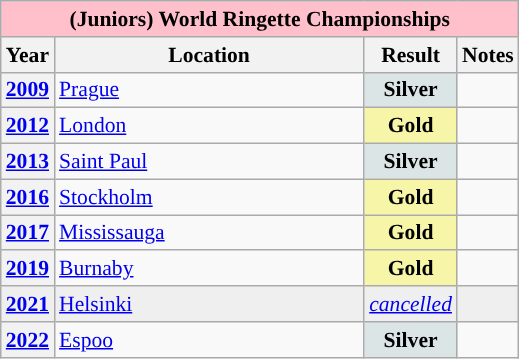<table class="wikitable" style="text-align:left; font-size:90%;">
<tr>
<th colspan=4 style="background:pink;">(Juniors) World Ringette Championships</th>
</tr>
<tr>
<th>Year</th>
<th width=200>Location</th>
<th style="text-align:center">Result</th>
<th>Notes</th>
</tr>
<tr>
<th><a href='#'>2009</a></th>
<td> <a href='#'>Prague</a></td>
<td style="background-color:#DCE5E5; text-align:center";><strong>Silver</strong></td>
<td></td>
</tr>
<tr>
<th><a href='#'>2012</a></th>
<td> <a href='#'>London</a></td>
<td style="background:#f7f6a8; text-align:center";><strong>Gold</strong></td>
<td></td>
</tr>
<tr>
<th><a href='#'>2013</a></th>
<td> <a href='#'>Saint Paul</a></td>
<td style="background-color:#DCE5E5; text-align:center";><strong>Silver</strong></td>
<td></td>
</tr>
<tr>
<th><a href='#'>2016</a></th>
<td> <a href='#'>Stockholm</a></td>
<td style="background:#f7f6a8; text-align:center";><strong>Gold</strong></td>
<td></td>
</tr>
<tr>
<th><a href='#'>2017</a></th>
<td> <a href='#'>Mississauga</a></td>
<td style="background:#f7f6a8; text-align:center";><strong>Gold</strong></td>
<td></td>
</tr>
<tr>
<th><a href='#'>2019</a></th>
<td> <a href='#'>Burnaby</a></td>
<td style="background:#f7f6a8; text-align:center";><strong>Gold</strong></td>
<td></td>
</tr>
<tr>
<th style="background:#eeee"><a href='#'>2021</a></th>
<td style="background:#eeee"> <a href='#'>Helsinki</a></td>
<td style="background:#eeee" align=center><em><a href='#'>cancelled</a></em></td>
<td style="background:#eeee"></td>
</tr>
<tr>
<th><a href='#'>2022</a></th>
<td> <a href='#'>Espoo</a></td>
<td style="background-color:#DCE5E5; text-align:center";><strong>Silver</strong></td>
<td></td>
</tr>
</table>
